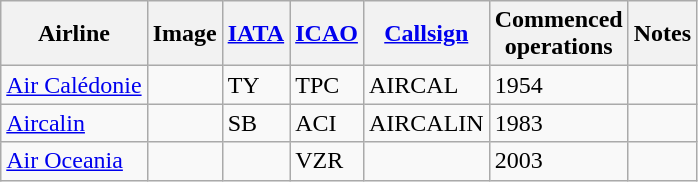<table class="wikitable sortable">
<tr valign="middle">
<th>Airline</th>
<th>Image</th>
<th><a href='#'>IATA</a></th>
<th><a href='#'>ICAO</a></th>
<th><a href='#'>Callsign</a></th>
<th>Commenced<br>operations</th>
<th>Notes</th>
</tr>
<tr>
<td><a href='#'>Air Calédonie</a></td>
<td></td>
<td>TY</td>
<td>TPC</td>
<td>AIRCAL</td>
<td>1954</td>
<td></td>
</tr>
<tr>
<td><a href='#'>Aircalin</a></td>
<td></td>
<td>SB</td>
<td>ACI</td>
<td>AIRCALIN</td>
<td>1983</td>
<td></td>
</tr>
<tr>
<td><a href='#'>Air Oceania</a></td>
<td></td>
<td></td>
<td>VZR</td>
<td></td>
<td>2003</td>
<td></td>
</tr>
</table>
